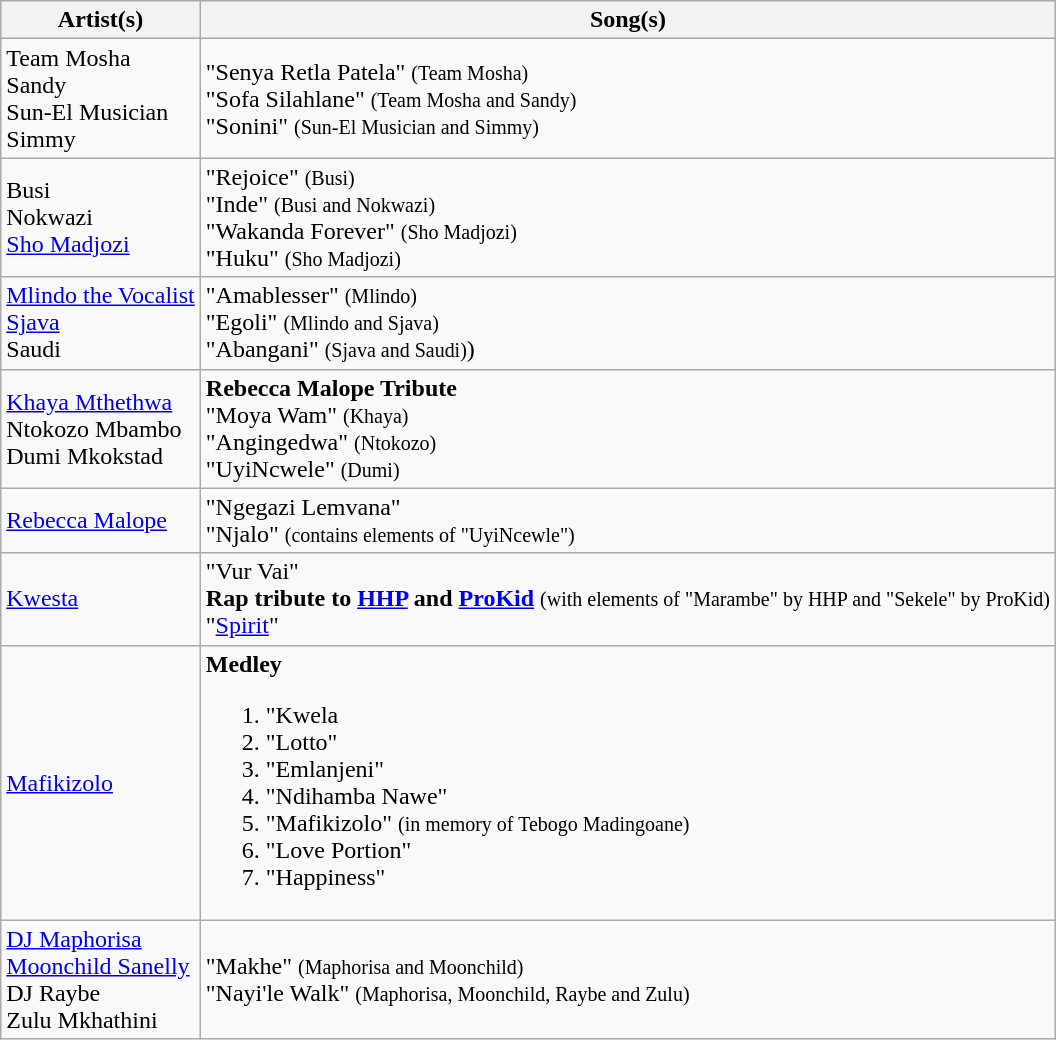<table class="wikitable plainrowheaders">
<tr>
<th scope="col">Artist(s)</th>
<th scope="col">Song(s)</th>
</tr>
<tr>
<td scope="row">Team Mosha<br>Sandy<br>Sun-El Musician<br>Simmy</td>
<td>"Senya Retla Patela" <small>(Team Mosha)</small><br>"Sofa Silahlane" <small>(Team Mosha and Sandy)</small><br>"Sonini" <small>(Sun-El Musician and Simmy)</small></td>
</tr>
<tr>
<td scope="row">Busi<br>Nokwazi<br><a href='#'>Sho Madjozi</a></td>
<td>"Rejoice" <small>(Busi)</small><br>"Inde" <small>(Busi and Nokwazi)</small><br>"Wakanda Forever" <small>(Sho Madjozi)</small><br>"Huku" <small>(Sho Madjozi)</small></td>
</tr>
<tr>
<td scope="row"><a href='#'>Mlindo the Vocalist</a><br><a href='#'>Sjava</a><br>Saudi</td>
<td>"Amablesser" <small>(Mlindo)</small><br>"Egoli" <small>(Mlindo and Sjava)</small><br>"Abangani" <small>(Sjava and Saudi)</small>)</td>
</tr>
<tr>
<td scope="row"><a href='#'>Khaya Mthethwa</a><br>Ntokozo Mbambo<br>Dumi Mkokstad</td>
<td><strong>Rebecca Malope Tribute</strong><br>"Moya Wam" <small>(Khaya)</small><br>"Angingedwa" <small>(Ntokozo)</small><br>"UyiNcwele" <small>(Dumi)</small></td>
</tr>
<tr>
<td scope="row"><a href='#'>Rebecca Malope</a></td>
<td>"Ngegazi Lemvana"<br>"Njalo" <small>(contains elements of "UyiNcewle")</small></td>
</tr>
<tr>
<td scope="row"><a href='#'>Kwesta</a></td>
<td>"Vur Vai"<br><strong>Rap tribute to <a href='#'>HHP</a> and <a href='#'>ProKid</a></strong> <small>(with elements of "Marambe" by HHP and "Sekele" by ProKid)</small><br>"<a href='#'>Spirit</a>"</td>
</tr>
<tr>
<td scope="row"><a href='#'>Mafikizolo</a></td>
<td><strong>Medley</strong><br><ol><li>"Kwela</li><li>"Lotto"</li><li>"Emlanjeni"</li><li>"Ndihamba Nawe"</li><li>"Mafikizolo" <small>(in memory of Tebogo Madingoane)</small></li><li>"Love Portion"</li><li>"Happiness"</li></ol></td>
</tr>
<tr>
<td scope="row"><a href='#'>DJ Maphorisa</a><br><a href='#'>Moonchild Sanelly</a><br>DJ Raybe<br>Zulu Mkhathini</td>
<td>"Makhe" <small>(Maphorisa and Moonchild)</small><br>"Nayi'le Walk" <small>(Maphorisa, Moonchild, Raybe and Zulu)</small></td>
</tr>
</table>
